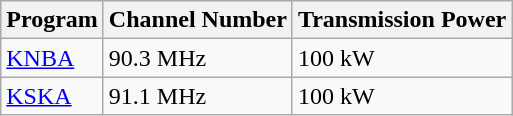<table class="wikitable">
<tr>
<th>Program</th>
<th>Channel Number</th>
<th>Transmission Power</th>
</tr>
<tr>
<td><a href='#'>KNBA</a></td>
<td>90.3 MHz</td>
<td>100 kW</td>
</tr>
<tr>
<td><a href='#'>KSKA</a></td>
<td>91.1 MHz</td>
<td>100 kW</td>
</tr>
</table>
